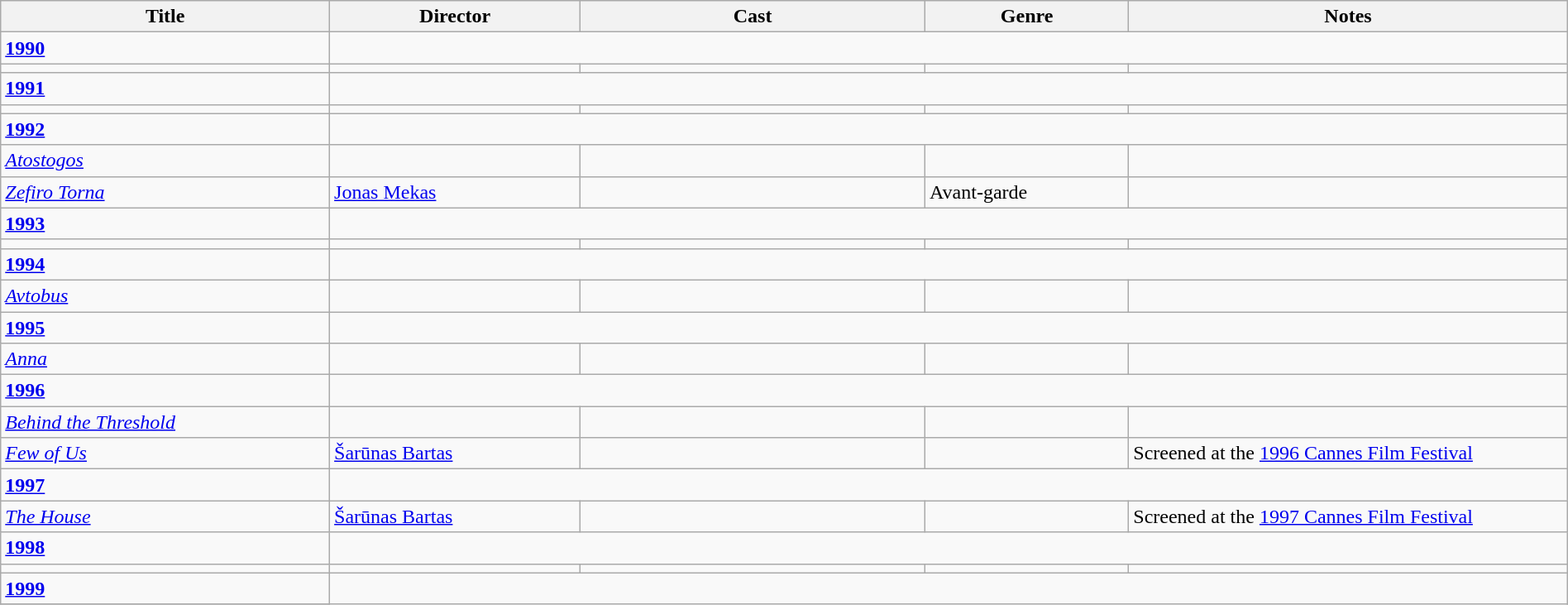<table class="wikitable" width= "100%">
<tr>
<th width=21%>Title</th>
<th width=16%>Director</th>
<th width=22%>Cast</th>
<th width=13%>Genre</th>
<th width=28%>Notes</th>
</tr>
<tr>
<td><strong><a href='#'>1990</a></strong></td>
</tr>
<tr>
<td></td>
<td></td>
<td></td>
<td></td>
<td></td>
</tr>
<tr>
<td><strong><a href='#'>1991</a></strong></td>
</tr>
<tr>
<td></td>
<td></td>
<td></td>
<td></td>
<td></td>
</tr>
<tr>
<td><strong><a href='#'>1992</a></strong></td>
</tr>
<tr>
<td><em><a href='#'>Atostogos</a></em></td>
<td></td>
<td></td>
<td></td>
<td></td>
</tr>
<tr>
<td><em><a href='#'>Zefiro Torna</a></em></td>
<td><a href='#'>Jonas Mekas</a></td>
<td></td>
<td>Avant-garde</td>
<td></td>
</tr>
<tr>
<td><strong><a href='#'>1993</a></strong></td>
</tr>
<tr>
<td></td>
<td></td>
<td></td>
<td></td>
<td></td>
</tr>
<tr>
<td><strong><a href='#'>1994</a></strong></td>
</tr>
<tr>
<td><em><a href='#'>Avtobus</a></em></td>
<td></td>
<td></td>
<td></td>
<td></td>
</tr>
<tr>
<td><strong><a href='#'>1995</a></strong></td>
</tr>
<tr>
<td><em><a href='#'>Anna</a></em></td>
<td></td>
<td></td>
<td></td>
<td></td>
</tr>
<tr>
<td><strong><a href='#'>1996</a></strong></td>
</tr>
<tr>
<td><em><a href='#'>Behind the Threshold</a></em></td>
<td></td>
<td></td>
<td></td>
<td></td>
</tr>
<tr>
<td><em><a href='#'>Few of Us</a></em></td>
<td><a href='#'>Šarūnas Bartas</a></td>
<td></td>
<td></td>
<td>Screened at the <a href='#'>1996 Cannes Film Festival</a></td>
</tr>
<tr>
<td><strong><a href='#'>1997</a></strong></td>
</tr>
<tr>
<td><em><a href='#'>The House</a></em></td>
<td><a href='#'>Šarūnas Bartas</a></td>
<td></td>
<td></td>
<td>Screened at the <a href='#'>1997 Cannes Film Festival</a></td>
</tr>
<tr>
<td><strong><a href='#'>1998</a></strong></td>
</tr>
<tr>
<td></td>
<td></td>
<td></td>
<td></td>
<td></td>
</tr>
<tr>
<td><strong><a href='#'>1999</a></strong></td>
</tr>
<tr>
</tr>
</table>
